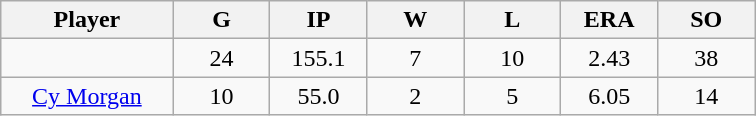<table class="wikitable sortable">
<tr>
<th bgcolor="#DDDDFF" width="16%">Player</th>
<th bgcolor="#DDDDFF" width="9%">G</th>
<th bgcolor="#DDDDFF" width="9%">IP</th>
<th bgcolor="#DDDDFF" width="9%">W</th>
<th bgcolor="#DDDDFF" width="9%">L</th>
<th bgcolor="#DDDDFF" width="9%">ERA</th>
<th bgcolor="#DDDDFF" width="9%">SO</th>
</tr>
<tr align="center">
<td></td>
<td>24</td>
<td>155.1</td>
<td>7</td>
<td>10</td>
<td>2.43</td>
<td>38</td>
</tr>
<tr align="center">
<td><a href='#'>Cy Morgan</a></td>
<td>10</td>
<td>55.0</td>
<td>2</td>
<td>5</td>
<td>6.05</td>
<td>14</td>
</tr>
</table>
